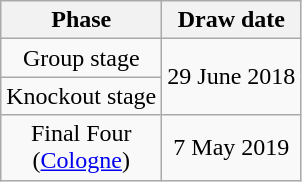<table class="wikitable" style="text-align:center">
<tr>
<th>Phase</th>
<th>Draw date</th>
</tr>
<tr>
<td>Group stage</td>
<td rowspan=2>29 June 2018</td>
</tr>
<tr>
<td>Knockout stage</td>
</tr>
<tr>
<td>Final Four<br>(<a href='#'>Cologne</a>)</td>
<td>7 May 2019</td>
</tr>
</table>
